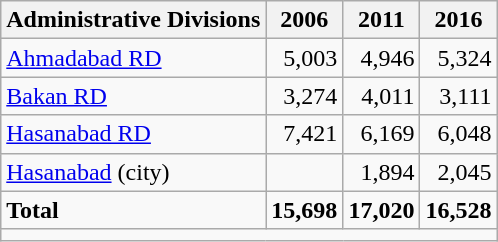<table class="wikitable">
<tr>
<th>Administrative Divisions</th>
<th>2006</th>
<th>2011</th>
<th>2016</th>
</tr>
<tr>
<td><a href='#'>Ahmadabad RD</a></td>
<td style="text-align: right;">5,003</td>
<td style="text-align: right;">4,946</td>
<td style="text-align: right;">5,324</td>
</tr>
<tr>
<td><a href='#'>Bakan RD</a></td>
<td style="text-align: right;">3,274</td>
<td style="text-align: right;">4,011</td>
<td style="text-align: right;">3,111</td>
</tr>
<tr>
<td><a href='#'>Hasanabad RD</a></td>
<td style="text-align: right;">7,421</td>
<td style="text-align: right;">6,169</td>
<td style="text-align: right;">6,048</td>
</tr>
<tr>
<td><a href='#'>Hasanabad</a> (city)</td>
<td style="text-align: right;"></td>
<td style="text-align: right;">1,894</td>
<td style="text-align: right;">2,045</td>
</tr>
<tr>
<td><strong>Total</strong></td>
<td style="text-align: right;"><strong>15,698</strong></td>
<td style="text-align: right;"><strong>17,020</strong></td>
<td style="text-align: right;"><strong>16,528</strong></td>
</tr>
<tr>
<td colspan=4></td>
</tr>
</table>
